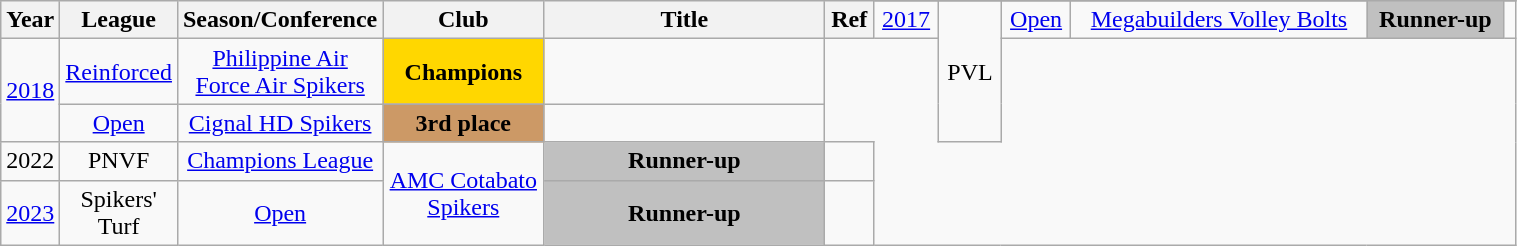<table class="wikitable sortable" style="text-align:center" width="80%">
<tr>
<th style="width:5px;" rowspan="2">Year</th>
<th style="width:25px;" rowspan="2">League</th>
<th style="width:100px;" rowspan="2">Season/Conference</th>
<th style="width:100px;" rowspan="2">Club</th>
<th style="width:180px;" rowspan="2">Title</th>
<th style="width:25px;" rowspan="2">Ref</th>
</tr>
<tr align=center>
<td rowspan=1><a href='#'>2017</a></td>
<td rowspan=3>PVL</td>
<td><a href='#'>Open</a></td>
<td><a href='#'>Megabuilders Volley Bolts</a></td>
<td style="background:silver"><strong>Runner-up</strong></td>
<td></td>
</tr>
<tr align=center>
<td rowspan=2><a href='#'>2018</a></td>
<td><a href='#'>Reinforced</a></td>
<td><a href='#'>Philippine Air Force Air Spikers</a></td>
<td style="background:gold"><strong>Champions</strong></td>
<td></td>
</tr>
<tr align=center>
<td><a href='#'>Open</a></td>
<td><a href='#'>Cignal HD Spikers</a></td>
<td style="background:#CC9966;"><strong>3rd place</strong></td>
<td></td>
</tr>
<tr align=center>
<td>2022</td>
<td>PNVF</td>
<td><a href='#'>Champions League</a></td>
<td rowspan=2><a href='#'>AMC Cotabato Spikers</a></td>
<td style="background:silver;"><strong>Runner-up</strong></td>
<td></td>
</tr>
<tr align=center>
<td><a href='#'>2023</a></td>
<td>Spikers' Turf</td>
<td><a href='#'>Open</a></td>
<td style="background:silver;"><strong>Runner-up</strong></td>
<td></td>
</tr>
</table>
